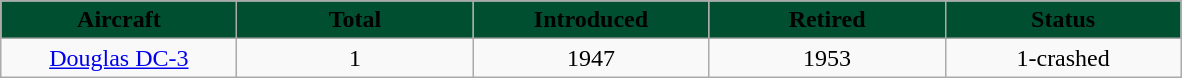<table class="wikitable" style="border-collapse:collapse;text-align:center; margin: 1em auto;">
<tr>
<th style="background:#004F30; width:150px;"><span>Aircraft</span></th>
<th style="background:#004F30; width:150px;"><span>Total</span></th>
<th style="background:#004F30; width:150px;"><span>Introduced</span></th>
<th style="background:#004F30; width:150px;"><span>Retired</span></th>
<th style="background:#004F30; width:150px;"><span>Status</span></th>
</tr>
<tr>
<td><a href='#'>Douglas DC-3</a></td>
<td>1</td>
<td>1947</td>
<td>1953</td>
<td>1-crashed</td>
</tr>
</table>
